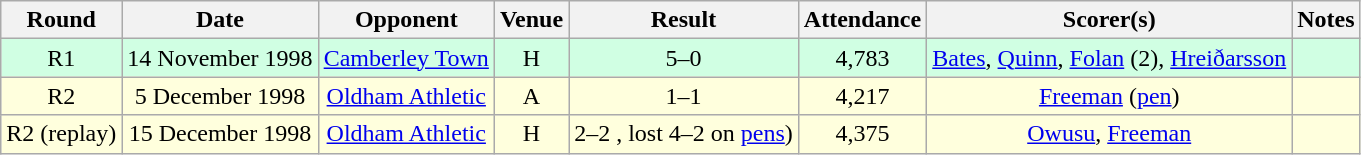<table class="wikitable sortable" style="text-align:center;">
<tr>
<th>Round</th>
<th>Date</th>
<th>Opponent</th>
<th>Venue</th>
<th>Result</th>
<th>Attendance</th>
<th>Scorer(s)</th>
<th>Notes</th>
</tr>
<tr style="background:#d0ffe3;">
<td>R1</td>
<td>14 November 1998</td>
<td><a href='#'>Camberley Town</a></td>
<td>H</td>
<td>5–0</td>
<td>4,783</td>
<td><a href='#'>Bates</a>, <a href='#'>Quinn</a>, <a href='#'>Folan</a> (2), <a href='#'>Hreiðarsson</a></td>
<td></td>
</tr>
<tr style="background:#ffd;">
<td>R2</td>
<td>5 December 1998</td>
<td><a href='#'>Oldham Athletic</a></td>
<td>A</td>
<td>1–1</td>
<td>4,217</td>
<td><a href='#'>Freeman</a> (<a href='#'>pen</a>)</td>
<td></td>
</tr>
<tr style="background:#ffd;">
<td>R2 (replay)</td>
<td>15 December 1998</td>
<td><a href='#'>Oldham Athletic</a></td>
<td>H</td>
<td>2–2 , lost 4–2 on <a href='#'>pens</a>)</td>
<td>4,375</td>
<td><a href='#'>Owusu</a>, <a href='#'>Freeman</a></td>
<td></td>
</tr>
</table>
